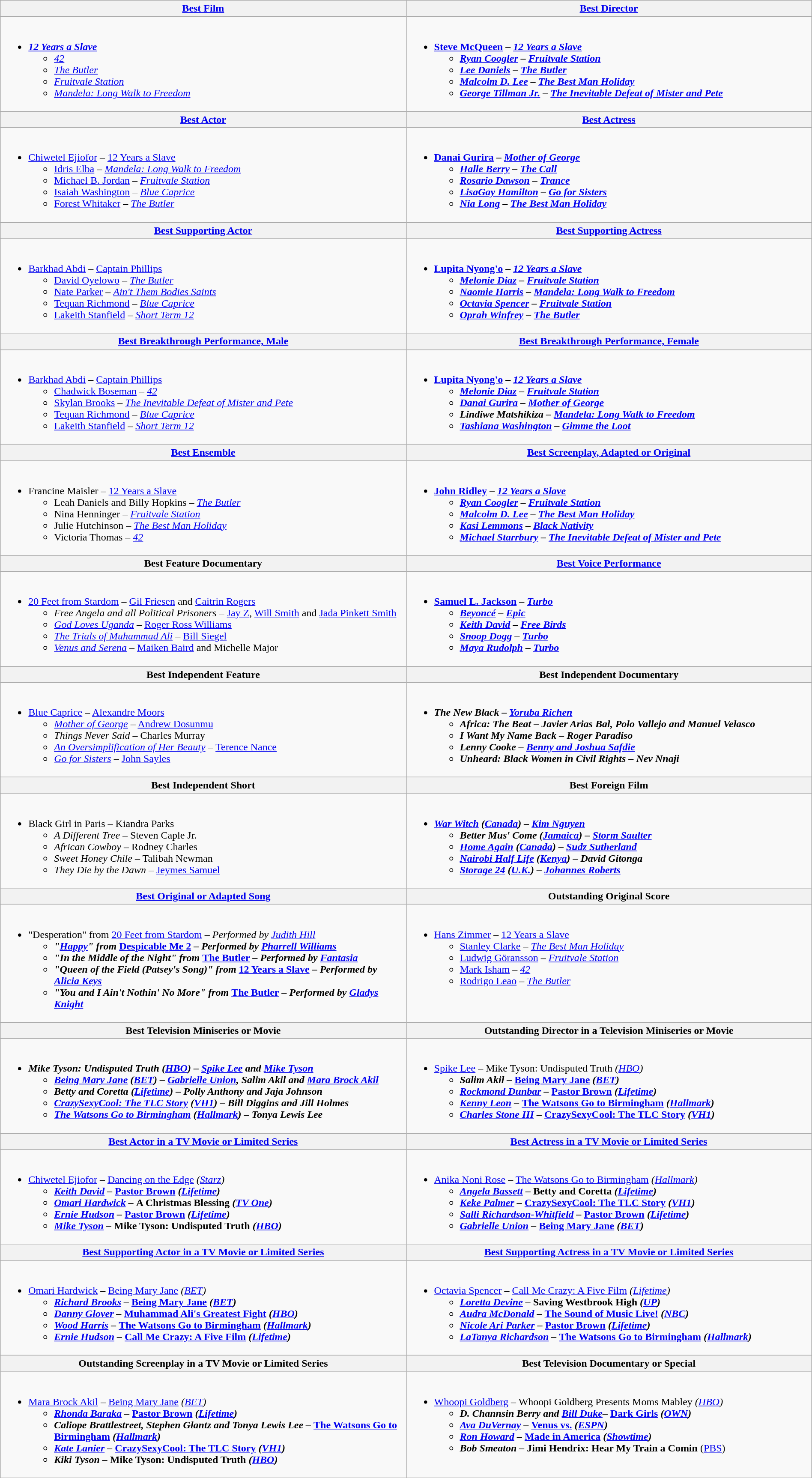<table class=wikitable width="100%">
<tr>
<th width="50%"><a href='#'>Best Film</a></th>
<th width="50%"><a href='#'>Best Director</a></th>
</tr>
<tr>
<td valign="top"><br><ul><li><strong><em><a href='#'>12 Years a Slave</a></em></strong><ul><li><em><a href='#'>42</a></em></li><li><em><a href='#'>The Butler</a></em></li><li><em><a href='#'>Fruitvale Station</a></em></li><li><em><a href='#'>Mandela: Long Walk to Freedom</a></em></li></ul></li></ul></td>
<td valign="top"><br><ul><li><strong><a href='#'>Steve McQueen</a> – <em><a href='#'>12 Years a Slave</a><strong><em><ul><li><a href='#'>Ryan Coogler</a> – </em><a href='#'>Fruitvale Station</a><em></li><li><a href='#'>Lee Daniels</a> – </em><a href='#'>The Butler</a><em></li><li><a href='#'>Malcolm D. Lee</a> – </em><a href='#'>The Best Man Holiday</a><em></li><li><a href='#'>George Tillman Jr.</a> – </em><a href='#'>The Inevitable Defeat of Mister and Pete</a><em></li></ul></li></ul></td>
</tr>
<tr>
<th width="50%"><a href='#'>Best Actor</a></th>
<th width="50%"><a href='#'>Best Actress</a></th>
</tr>
<tr>
<td valign="top"><br><ul><li></strong><a href='#'>Chiwetel Ejiofor</a> – </em><a href='#'>12 Years a Slave</a></em></strong><ul><li><a href='#'>Idris Elba</a> – <em><a href='#'>Mandela: Long Walk to Freedom</a></em></li><li><a href='#'>Michael B. Jordan</a> – <em><a href='#'>Fruitvale Station</a></em></li><li><a href='#'>Isaiah Washington</a> – <em><a href='#'>Blue Caprice</a></em></li><li><a href='#'>Forest Whitaker</a> – <em><a href='#'>The Butler</a></em></li></ul></li></ul></td>
<td valign="top"><br><ul><li><strong><a href='#'>Danai Gurira</a> – <em><a href='#'>Mother of George</a><strong><em><ul><li><a href='#'>Halle Berry</a> – </em><a href='#'>The Call</a><em></li><li><a href='#'>Rosario Dawson</a> – </em><a href='#'>Trance</a><em></li><li><a href='#'>LisaGay Hamilton</a> – </em><a href='#'>Go for Sisters</a><em></li><li><a href='#'>Nia Long</a> – </em><a href='#'>The Best Man Holiday</a><em></li></ul></li></ul></td>
</tr>
<tr>
<th width="50%"><a href='#'>Best Supporting Actor</a></th>
<th width="50%"><a href='#'>Best Supporting Actress</a></th>
</tr>
<tr>
<td valign="top"><br><ul><li></strong><a href='#'>Barkhad Abdi</a> – </em><a href='#'>Captain Phillips</a></em></strong><ul><li><a href='#'>David Oyelowo</a> – <em><a href='#'>The Butler</a></em></li><li><a href='#'>Nate Parker</a> – <em><a href='#'>Ain't Them Bodies Saints</a></em></li><li><a href='#'>Tequan Richmond</a> – <em><a href='#'>Blue Caprice</a></em></li><li><a href='#'>Lakeith Stanfield</a> – <em><a href='#'>Short Term 12</a></em></li></ul></li></ul></td>
<td valign="top"><br><ul><li><strong><a href='#'>Lupita Nyong'o</a> – <em><a href='#'>12 Years a Slave</a><strong><em><ul><li><a href='#'>Melonie Diaz</a> – </em><a href='#'>Fruitvale Station</a><em></li><li><a href='#'>Naomie Harris</a> – </em><a href='#'>Mandela: Long Walk to Freedom</a><em></li><li><a href='#'>Octavia Spencer</a> – </em><a href='#'>Fruitvale Station</a><em></li><li><a href='#'>Oprah Winfrey</a> – </em><a href='#'>The Butler</a><em></li></ul></li></ul></td>
</tr>
<tr>
<th width="50%"><a href='#'>Best Breakthrough Performance, Male</a></th>
<th width="50%"><a href='#'>Best Breakthrough Performance, Female</a></th>
</tr>
<tr>
<td valign="top"><br><ul><li></strong><a href='#'>Barkhad Abdi</a> – </em><a href='#'>Captain Phillips</a></em></strong><ul><li><a href='#'>Chadwick Boseman</a> – <em><a href='#'>42</a></em></li><li><a href='#'>Skylan Brooks</a> – <em><a href='#'>The Inevitable Defeat of Mister and Pete</a></em></li><li><a href='#'>Tequan Richmond</a> – <em><a href='#'>Blue Caprice</a></em></li><li><a href='#'>Lakeith Stanfield</a> – <em><a href='#'>Short Term 12</a></em></li></ul></li></ul></td>
<td valign="top"><br><ul><li><strong><a href='#'>Lupita Nyong'o</a> – <em><a href='#'>12 Years a Slave</a><strong><em><ul><li><a href='#'>Melonie Diaz</a> – </em><a href='#'>Fruitvale Station</a><em></li><li><a href='#'>Danai Gurira</a> – </em><a href='#'>Mother of George</a><em></li><li>Lindiwe Matshikiza – </em><a href='#'>Mandela: Long Walk to Freedom</a><em></li><li><a href='#'>Tashiana Washington</a> – </em><a href='#'>Gimme the Loot</a><em></li></ul></li></ul></td>
</tr>
<tr>
<th width="50%"><a href='#'>Best Ensemble</a> </th>
<th width="50%"><a href='#'>Best Screenplay, Adapted or Original</a></th>
</tr>
<tr>
<td valign="top"><br><ul><li></strong>Francine Maisler – </em><a href='#'>12 Years a Slave</a></em></strong><ul><li>Leah Daniels and Billy Hopkins – <em><a href='#'>The Butler</a></em></li><li>Nina Henninger – <em><a href='#'>Fruitvale Station</a></em></li><li>Julie Hutchinson – <em><a href='#'>The Best Man Holiday</a></em></li><li>Victoria Thomas – <em><a href='#'>42</a></em></li></ul></li></ul></td>
<td valign="top"><br><ul><li><strong><a href='#'>John Ridley</a> – <em><a href='#'>12 Years a Slave</a><strong><em><ul><li><a href='#'>Ryan Coogler</a> – </em><a href='#'>Fruitvale Station</a><em></li><li><a href='#'>Malcolm D. Lee</a> – </em><a href='#'>The Best Man Holiday</a><em></li><li><a href='#'>Kasi Lemmons</a> – </em><a href='#'>Black Nativity</a><em></li><li><a href='#'>Michael Starrbury</a> – </em><a href='#'>The Inevitable Defeat of Mister and Pete</a><em></li></ul></li></ul></td>
</tr>
<tr>
<th width="50%">Best Feature Documentary</th>
<th width="50%"><a href='#'>Best Voice Performance</a></th>
</tr>
<tr>
<td valign="top"><br><ul><li></em></strong><a href='#'>20 Feet from Stardom</a></em> – <a href='#'>Gil Friesen</a> and <a href='#'>Caitrin Rogers</a></strong><ul><li><em>Free Angela and all Political Prisoners</em> – <a href='#'>Jay Z</a>, <a href='#'>Will Smith</a> and <a href='#'>Jada Pinkett Smith</a></li><li><em><a href='#'>God Loves Uganda</a></em> – <a href='#'>Roger Ross Williams</a></li><li><em><a href='#'>The Trials of Muhammad Ali</a></em> – <a href='#'>Bill Siegel</a></li><li><em><a href='#'>Venus and Serena</a></em> – <a href='#'>Maiken Baird</a> and Michelle Major</li></ul></li></ul></td>
<td valign="top"><br><ul><li><strong><a href='#'>Samuel L. Jackson</a> – <em><a href='#'>Turbo</a><strong><em><ul><li><a href='#'>Beyoncé</a> – </em><a href='#'>Epic</a><em></li><li><a href='#'>Keith David</a> – </em><a href='#'>Free Birds</a><em></li><li><a href='#'>Snoop Dogg</a> – </em><a href='#'>Turbo</a><em></li><li><a href='#'>Maya Rudolph</a> – </em><a href='#'>Turbo</a><em></li></ul></li></ul></td>
</tr>
<tr>
<th width="50%">Best Independent Feature</th>
<th width="50%">Best Independent Documentary</th>
</tr>
<tr>
<td valign="top"><br><ul><li></em></strong><a href='#'>Blue Caprice</a></em> – <a href='#'>Alexandre Moors</a></strong><ul><li><em><a href='#'>Mother of George</a></em> – <a href='#'>Andrew Dosunmu</a></li><li><em>Things Never Said</em> – Charles Murray</li><li><em><a href='#'>An Oversimplification of Her Beauty</a></em> – <a href='#'>Terence Nance</a></li><li><em><a href='#'>Go for Sisters</a></em> – <a href='#'>John Sayles</a></li></ul></li></ul></td>
<td valign="top"><br><ul><li><strong><em>The New Black<em> – <a href='#'>Yoruba Richen</a><strong><ul><li></em>Africa: The Beat<em> – Javier Arias Bal, Polo Vallejo and Manuel Velasco</li><li></em>I Want My Name Back<em> – Roger Paradiso</li><li></em>Lenny Cooke<em> – <a href='#'>Benny and Joshua Safdie</a></li><li></em>Unheard: Black Women in Civil Rights<em> – Nev Nnaji</li></ul></li></ul></td>
</tr>
<tr>
<th width="50%">Best Independent Short</th>
<th width="50%">Best Foreign Film</th>
</tr>
<tr>
<td valign="top"><br><ul><li></em></strong>Black Girl in Paris</em> – Kiandra Parks</strong><ul><li><em>A Different Tree</em> – Steven Caple Jr.</li><li><em>African Cowboy</em> – Rodney Charles</li><li><em>Sweet Honey Chile</em> – Talibah Newman</li><li><em>They Die by the Dawn</em> – <a href='#'>Jeymes Samuel</a></li></ul></li></ul></td>
<td valign="top"><br><ul><li><strong><em><a href='#'>War Witch</a><em> (<a href='#'>Canada</a>) – <a href='#'>Kim Nguyen</a><strong><ul><li></em>Better Mus' Come<em> (<a href='#'>Jamaica</a>) – <a href='#'>Storm Saulter</a></li><li></em><a href='#'>Home Again</a><em> (<a href='#'>Canada</a>) – <a href='#'>Sudz Sutherland</a></li><li></em><a href='#'>Nairobi Half Life</a><em> (<a href='#'>Kenya</a>) – David Gitonga</li><li></em><a href='#'>Storage 24</a><em> (<a href='#'>U.K.</a>) – <a href='#'>Johannes Roberts</a></li></ul></li></ul></td>
</tr>
<tr>
<th width="50%"><a href='#'>Best Original or Adapted Song</a></th>
<th width="50%">Outstanding Original Score</th>
</tr>
<tr>
<td valign="top"><br><ul><li></strong>"Desperation" from </em><a href='#'>20 Feet from Stardom</a><em> – Performed by <a href='#'>Judith Hill</a><strong><ul><li>"<a href='#'>Happy</a>" from </em><a href='#'>Despicable Me 2</a><em> – Performed by <a href='#'>Pharrell Williams</a></li><li>"In the Middle of the Night" from </em><a href='#'>The Butler</a><em> – Performed by <a href='#'>Fantasia</a></li><li>"Queen of the Field (Patsey's Song)" from </em><a href='#'>12 Years a Slave</a><em> – Performed by <a href='#'>Alicia Keys</a></li><li>"You and I Ain't Nothin' No More" from </em><a href='#'>The Butler</a><em> – Performed by <a href='#'>Gladys Knight</a></li></ul></li></ul></td>
<td valign="top"><br><ul><li></strong><a href='#'>Hans Zimmer</a> – </em><a href='#'>12 Years a Slave</a></em></strong><ul><li><a href='#'>Stanley Clarke</a> – <em><a href='#'>The Best Man Holiday</a></em></li><li><a href='#'>Ludwig Göransson</a> – <em><a href='#'>Fruitvale Station</a></em></li><li><a href='#'>Mark Isham</a> – <em><a href='#'>42</a></em></li><li><a href='#'>Rodrigo Leao</a> – <em><a href='#'>The Butler</a></em></li></ul></li></ul></td>
</tr>
<tr>
<th width="50%">Best Television Miniseries or Movie</th>
<th width="50%">Outstanding Director in a Television Miniseries or Movie</th>
</tr>
<tr>
<td valign="top"><br><ul><li><strong><em>Mike Tyson: Undisputed Truth<em> (<a href='#'>HBO</a>) – <a href='#'>Spike Lee</a> and <a href='#'>Mike Tyson</a><strong><ul><li></em><a href='#'>Being Mary Jane</a><em> (<a href='#'>BET</a>) – <a href='#'>Gabrielle Union</a>, Salim Akil and <a href='#'>Mara Brock Akil</a></li><li></em>Betty and Coretta<em> (<a href='#'>Lifetime</a>) – Polly Anthony and Jaja Johnson</li><li></em><a href='#'>CrazySexyCool: The TLC Story</a><em> (<a href='#'>VH1</a>) – Bill Diggins and Jill Holmes</li><li></em><a href='#'>The Watsons Go to Birmingham</a><em> (<a href='#'>Hallmark</a>) – Tonya Lewis Lee</li></ul></li></ul></td>
<td valign="top"><br><ul><li></strong><a href='#'>Spike Lee</a> – </em>Mike Tyson: Undisputed Truth<em> (<a href='#'>HBO</a>)<strong><ul><li>Salim Akil – </em><a href='#'>Being Mary Jane</a><em> (<a href='#'>BET</a>)</li><li><a href='#'>Rockmond Dunbar</a> – </em><a href='#'>Pastor Brown</a><em> (<a href='#'>Lifetime</a>)</li><li><a href='#'>Kenny Leon</a> – </em><a href='#'>The Watsons Go to Birmingham</a><em> (<a href='#'>Hallmark</a>)</li><li><a href='#'>Charles Stone III</a> – </em><a href='#'>CrazySexyCool: The TLC Story</a><em> (<a href='#'>VH1</a>)</li></ul></li></ul></td>
</tr>
<tr>
<th width="50%"><a href='#'>Best Actor in a TV Movie or Limited Series</a></th>
<th width="50%"><a href='#'>Best Actress in a TV Movie or Limited Series</a></th>
</tr>
<tr>
<td valign="top"><br><ul><li></strong><a href='#'>Chiwetel Ejiofor</a> – </em><a href='#'>Dancing on the Edge</a><em> (<a href='#'>Starz</a>)<strong><ul><li><a href='#'>Keith David</a> – </em><a href='#'>Pastor Brown</a><em> (<a href='#'>Lifetime</a>)</li><li><a href='#'>Omari Hardwick</a> – </em>A Christmas Blessing<em> (<a href='#'>TV One</a>)</li><li><a href='#'>Ernie Hudson</a> – </em><a href='#'>Pastor Brown</a><em> (<a href='#'>Lifetime</a>)</li><li><a href='#'>Mike Tyson</a> – </em>Mike Tyson: Undisputed Truth<em> (<a href='#'>HBO</a>)</li></ul></li></ul></td>
<td valign="top"><br><ul><li></strong><a href='#'>Anika Noni Rose</a> – </em><a href='#'>The Watsons Go to Birmingham</a><em> (<a href='#'>Hallmark</a>)<strong><ul><li><a href='#'>Angela Bassett</a> – </em>Betty and Coretta<em> (<a href='#'>Lifetime</a>)</li><li><a href='#'>Keke Palmer</a> – </em><a href='#'>CrazySexyCool: The TLC Story</a><em> (<a href='#'>VH1</a>)</li><li><a href='#'>Salli Richardson-Whitfield</a> – </em><a href='#'>Pastor Brown</a><em> (<a href='#'>Lifetime</a>)</li><li><a href='#'>Gabrielle Union</a> – </em><a href='#'>Being Mary Jane</a><em> (<a href='#'>BET</a>)</li></ul></li></ul></td>
</tr>
<tr>
<th width="50%"><a href='#'>Best Supporting Actor in a TV Movie or Limited Series</a></th>
<th width="50%"><a href='#'>Best Supporting Actress in a TV Movie or Limited Series</a></th>
</tr>
<tr>
<td valign="top"><br><ul><li></strong><a href='#'>Omari Hardwick</a> – </em><a href='#'>Being Mary Jane</a><em> (<a href='#'>BET</a>)<strong><ul><li><a href='#'>Richard Brooks</a> – </em><a href='#'>Being Mary Jane</a><em> (<a href='#'>BET</a>)</li><li><a href='#'>Danny Glover</a> – </em><a href='#'>Muhammad Ali's Greatest Fight</a><em> (<a href='#'>HBO</a>)</li><li><a href='#'>Wood Harris</a> – </em><a href='#'>The Watsons Go to Birmingham</a><em> (<a href='#'>Hallmark</a>)</li><li><a href='#'>Ernie Hudson</a> – </em><a href='#'>Call Me Crazy: A Five Film</a><em> (<a href='#'>Lifetime</a>)</li></ul></li></ul></td>
<td valign="top"><br><ul><li></strong><a href='#'>Octavia Spencer</a> – </em><a href='#'>Call Me Crazy: A Five Film</a><em> (<a href='#'>Lifetime</a>)<strong><ul><li><a href='#'>Loretta Devine</a> – </em>Saving Westbrook High<em> (<a href='#'>UP</a>)</li><li><a href='#'>Audra McDonald</a> – </em><a href='#'>The Sound of Music Live!</a><em> (<a href='#'>NBC</a>)</li><li><a href='#'>Nicole Ari Parker</a> – </em><a href='#'>Pastor Brown</a><em> (<a href='#'>Lifetime</a>)</li><li><a href='#'>LaTanya Richardson</a> – </em><a href='#'>The Watsons Go to Birmingham</a><em> (<a href='#'>Hallmark</a>)</li></ul></li></ul></td>
</tr>
<tr>
<th width="50%">Outstanding Screenplay in a TV Movie or Limited Series</th>
<th width="50%">Best Television Documentary or Special</th>
</tr>
<tr>
<td valign="top"><br><ul><li></strong><a href='#'>Mara Brock Akil</a> – </em><a href='#'>Being Mary Jane</a><em> (<a href='#'>BET</a>)<strong><ul><li><a href='#'>Rhonda Baraka</a> – </em><a href='#'>Pastor Brown</a><em> (<a href='#'>Lifetime</a>)</li><li>Caliope Brattlestreet, Stephen Glantz and Tonya Lewis Lee – </em><a href='#'>The Watsons Go to Birmingham</a><em> (<a href='#'>Hallmark</a>)</li><li><a href='#'>Kate Lanier</a> – </em><a href='#'>CrazySexyCool: The TLC Story</a><em> (<a href='#'>VH1</a>)</li><li>Kiki Tyson – </em>Mike Tyson: Undisputed Truth<em> (<a href='#'>HBO</a>)</li></ul></li></ul></td>
<td valign="top"><br><ul><li></strong><a href='#'>Whoopi Goldberg</a> – </em>Whoopi Goldberg Presents Moms Mabley<em> (<a href='#'>HBO</a>)<strong><ul><li>D. Channsin Berry  and <a href='#'>Bill Duke</a>– </em><a href='#'>Dark Girls</a><em> (<a href='#'>OWN</a>)</li><li><a href='#'>Ava DuVernay</a> – </em><a href='#'>Venus vs.</a><em> (<a href='#'>ESPN</a>)</li><li><a href='#'>Ron Howard</a> – </em><a href='#'>Made in America</a><em> (<a href='#'>Showtime</a>)</li><li>Bob Smeaton – </em>Jimi Hendrix: Hear My Train a Comin</strong> (<a href='#'>PBS</a>)</li></ul></li></ul></td>
</tr>
</table>
